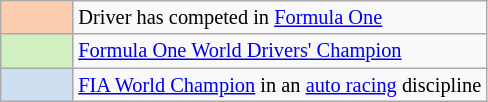<table class="wikitable" style="font-size:85%">
<tr>
<th scope=row width=42px align=center style="background-color:#FBCEB1"></th>
<td>Driver has competed in <a href='#'>Formula One</a></td>
</tr>
<tr>
<th scope=row width=40px align=center style="background-color:#D0F0C0"></th>
<td><a href='#'>Formula One World Drivers' Champion</a></td>
</tr>
<tr>
<th scope=row width=40px align=center style="background-color:#cedff2"></th>
<td><a href='#'>FIA World Champion</a> in an <a href='#'>auto racing</a> discipline</td>
</tr>
</table>
